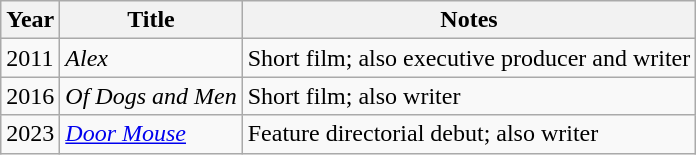<table class="wikitable">
<tr>
<th>Year</th>
<th>Title</th>
<th>Notes</th>
</tr>
<tr>
<td>2011</td>
<td><em>Alex</em></td>
<td>Short film; also executive producer and writer</td>
</tr>
<tr>
<td>2016</td>
<td><em>Of Dogs and Men</em></td>
<td>Short film; also writer</td>
</tr>
<tr>
<td>2023</td>
<td><em><a href='#'>Door Mouse</a></em></td>
<td>Feature directorial debut; also writer</td>
</tr>
</table>
